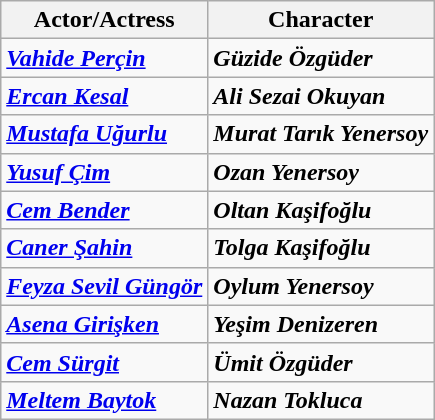<table class="wikitable">
<tr>
<th rowspan="1">Actor/Actress</th>
<th>Character</th>
</tr>
<tr>
<td><strong><em><a href='#'>Vahide Perçin</a></em></strong></td>
<td><strong><em>Güzide Özgüder</em></strong></td>
</tr>
<tr>
<td><strong><em><a href='#'>Ercan Kesal</a></em></strong></td>
<td><strong><em>Ali Sezai Okuyan</em></strong></td>
</tr>
<tr>
<td><strong><em><a href='#'>Mustafa Uğurlu</a></em></strong></td>
<td><strong><em>Murat Tarık Yenersoy</em></strong></td>
</tr>
<tr>
<td><strong><em><a href='#'>Yusuf Çim</a></em></strong></td>
<td><strong><em>Ozan Yenersoy</em></strong></td>
</tr>
<tr>
<td><strong><em><a href='#'>Cem Bender</a></em></strong></td>
<td><strong><em>Oltan Kaşifoğlu</em></strong></td>
</tr>
<tr>
<td><strong><em><a href='#'>Caner Şahin</a></em></strong></td>
<td><strong><em>Tolga Kaşifoğlu</em></strong></td>
</tr>
<tr>
<td><strong><em><a href='#'>Feyza Sevil Güngör</a></em></strong></td>
<td><strong><em>Oylum Yenersoy</em></strong></td>
</tr>
<tr>
<td><strong><em><a href='#'>Asena Girişken</a></em></strong></td>
<td><strong><em>Yeşim Denizeren</em></strong></td>
</tr>
<tr>
<td><strong><em><a href='#'>Cem Sürgit</a></em></strong></td>
<td><strong><em>Ümit Özgüder</em></strong></td>
</tr>
<tr>
<td><strong><em><a href='#'>Meltem Baytok</a></em></strong></td>
<td><strong><em>Nazan Tokluca</em></strong></td>
</tr>
</table>
